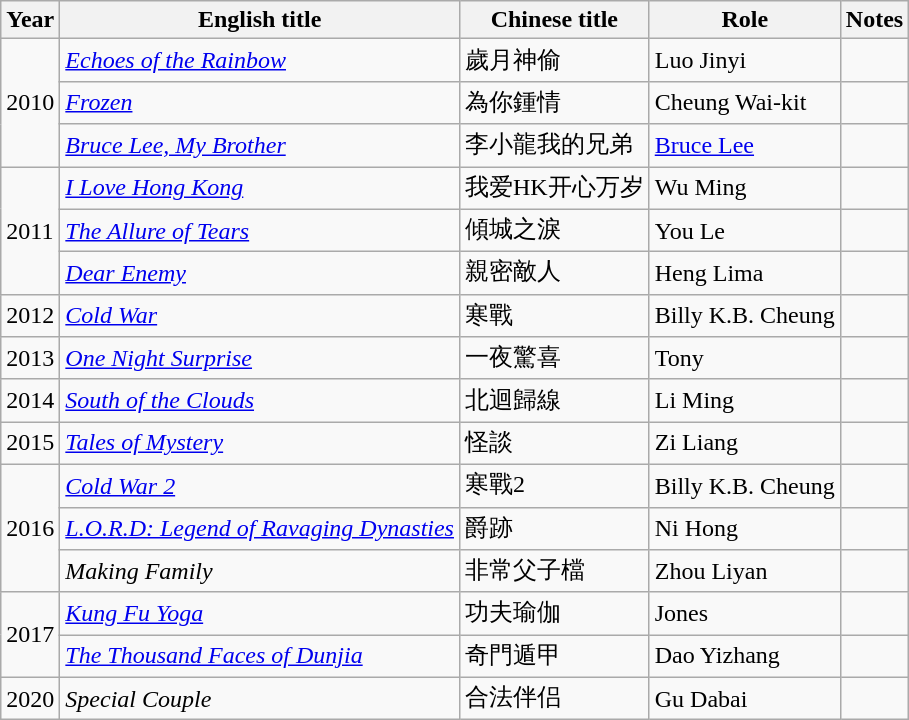<table class="wikitable sortable">
<tr>
<th>Year</th>
<th>English title</th>
<th>Chinese title</th>
<th>Role</th>
<th class="unsortable">Notes</th>
</tr>
<tr>
<td rowspan=3>2010</td>
<td><em><a href='#'>Echoes of the Rainbow</a></em></td>
<td>歲月神偷</td>
<td>Luo Jinyi</td>
<td></td>
</tr>
<tr>
<td><em><a href='#'>Frozen</a></em></td>
<td>為你鍾情</td>
<td>Cheung Wai-kit</td>
<td></td>
</tr>
<tr>
<td><em><a href='#'>Bruce Lee, My Brother</a></em></td>
<td>李小龍我的兄弟</td>
<td><a href='#'>Bruce Lee</a></td>
<td></td>
</tr>
<tr>
<td rowspan=3>2011</td>
<td><em><a href='#'>I Love Hong Kong</a></em></td>
<td>我爱HK开心万岁</td>
<td>Wu Ming</td>
<td></td>
</tr>
<tr>
<td><em><a href='#'>The Allure of Tears</a></em></td>
<td>傾城之淚</td>
<td>You Le</td>
<td></td>
</tr>
<tr>
<td><em><a href='#'>Dear Enemy</a></em></td>
<td>親密敵人</td>
<td>Heng Lima</td>
<td></td>
</tr>
<tr>
<td>2012</td>
<td><em><a href='#'>Cold War</a></em></td>
<td>寒戰</td>
<td>Billy K.B. Cheung</td>
<td></td>
</tr>
<tr>
<td>2013</td>
<td><em><a href='#'>One Night Surprise</a></em></td>
<td>一夜驚喜</td>
<td>Tony</td>
<td></td>
</tr>
<tr>
<td rowspan=1>2014</td>
<td><em><a href='#'>South of the Clouds</a></em></td>
<td>北迴歸線</td>
<td>Li Ming</td>
<td></td>
</tr>
<tr>
<td>2015</td>
<td><em><a href='#'>Tales of Mystery</a></em></td>
<td>怪談</td>
<td>Zi Liang</td>
<td></td>
</tr>
<tr>
<td rowspan=3>2016</td>
<td><em><a href='#'>Cold War 2</a></em></td>
<td>寒戰2</td>
<td>Billy K.B. Cheung</td>
<td></td>
</tr>
<tr>
<td><em> <a href='#'>L.O.R.D: Legend of Ravaging Dynasties</a></em></td>
<td>爵跡</td>
<td>Ni Hong</td>
<td></td>
</tr>
<tr>
<td><em>Making Family</em></td>
<td>非常父子檔</td>
<td>Zhou Liyan</td>
<td></td>
</tr>
<tr>
<td rowspan=2>2017</td>
<td><em><a href='#'>Kung Fu Yoga</a></em></td>
<td>功夫瑜伽</td>
<td>Jones</td>
<td></td>
</tr>
<tr>
<td><em><a href='#'>The Thousand Faces of Dunjia</a></em></td>
<td>奇門遁甲</td>
<td>Dao Yizhang</td>
<td></td>
</tr>
<tr>
<td>2020</td>
<td><em>Special Couple</em></td>
<td>合法伴侣</td>
<td>Gu Dabai</td>
<td></td>
</tr>
</table>
